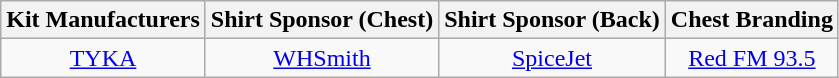<table class="wikitable" style="text-align: center;">
<tr>
<th>Kit Manufacturers</th>
<th>Shirt Sponsor (Chest)</th>
<th>Shirt Sponsor (Back)</th>
<th>Chest Branding</th>
</tr>
<tr>
<td><a href='#'>TYKA</a></td>
<td><a href='#'>WHSmith</a></td>
<td><a href='#'>SpiceJet</a></td>
<td><a href='#'>Red FM 93.5</a></td>
</tr>
</table>
